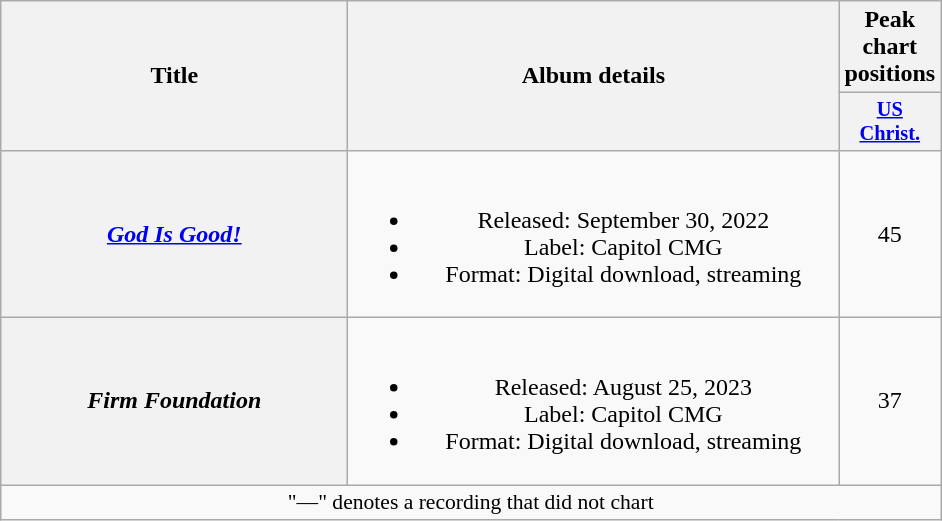<table class="wikitable plainrowheaders" style="text-align:center;">
<tr>
<th scope="col" rowspan="2" style="width:14em;">Title</th>
<th scope="col" rowspan="2" style="width:20em;">Album details</th>
<th scope="col" colspan="1">Peak chart positions</th>
</tr>
<tr>
<th scope="col" style="width:3em;font-size:85%;"><a href='#'>US<br>Christ.</a></th>
</tr>
<tr>
<th scope="row"><em><a href='#'>God Is Good!</a></em></th>
<td><br><ul><li>Released: September 30, 2022</li><li>Label: Capitol CMG</li><li>Format: Digital download, streaming</li></ul></td>
<td>45<br></td>
</tr>
<tr>
<th scope="row"><em>Firm Foundation</em></th>
<td><br><ul><li>Released: August 25, 2023</li><li>Label: Capitol CMG</li><li>Format: Digital download, streaming</li></ul></td>
<td>37<br></td>
</tr>
<tr>
<td colspan="4" style="font-size:90%">"—" denotes a recording that did not chart</td>
</tr>
</table>
